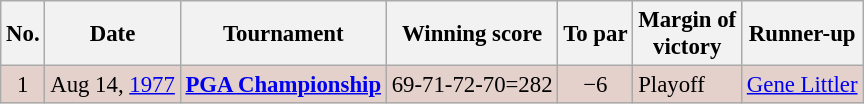<table class="wikitable" style="font-size:95%;">
<tr>
<th>No.</th>
<th>Date</th>
<th>Tournament</th>
<th>Winning score</th>
<th>To par</th>
<th>Margin of<br>victory</th>
<th>Runner-up</th>
</tr>
<tr style="background:#e5d1cb;">
<td align=center>1</td>
<td align=right>Aug 14, <a href='#'>1977</a></td>
<td><strong><a href='#'>PGA Championship</a></strong></td>
<td align=right>69-71-72-70=282</td>
<td align=center>−6</td>
<td>Playoff</td>
<td> <a href='#'>Gene Littler</a></td>
</tr>
</table>
